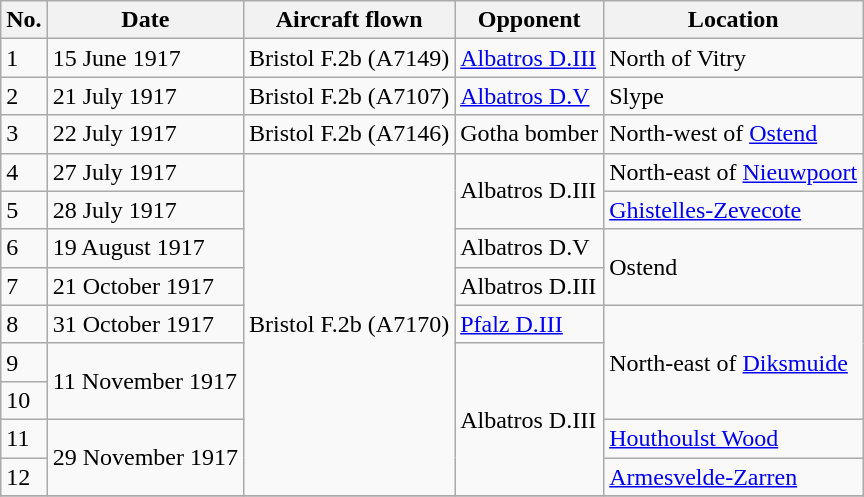<table class="wikitable">
<tr>
<th>No.</th>
<th>Date</th>
<th>Aircraft flown</th>
<th>Opponent</th>
<th>Location</th>
</tr>
<tr>
<td>1</td>
<td>15 June 1917</td>
<td>Bristol F.2b (A7149)</td>
<td><a href='#'>Albatros D.III</a></td>
<td>North of Vitry</td>
</tr>
<tr>
<td>2</td>
<td>21 July 1917</td>
<td>Bristol F.2b (A7107)</td>
<td><a href='#'>Albatros D.V</a></td>
<td>Slype</td>
</tr>
<tr>
<td>3</td>
<td>22 July 1917</td>
<td>Bristol F.2b (A7146)</td>
<td>Gotha bomber</td>
<td>North-west of <a href='#'>Ostend</a></td>
</tr>
<tr>
<td>4</td>
<td>27 July 1917</td>
<td rowspan=9>Bristol F.2b (A7170)</td>
<td rowspan=2>Albatros D.III</td>
<td>North-east of <a href='#'>Nieuwpoort</a></td>
</tr>
<tr>
<td>5</td>
<td>28 July 1917</td>
<td><a href='#'>Ghistelles-Zevecote</a></td>
</tr>
<tr>
<td>6</td>
<td>19 August 1917</td>
<td>Albatros D.V</td>
<td rowspan=2>Ostend</td>
</tr>
<tr>
<td>7</td>
<td>21 October 1917</td>
<td>Albatros D.III</td>
</tr>
<tr>
<td>8</td>
<td>31 October 1917</td>
<td><a href='#'>Pfalz D.III</a></td>
<td rowspan=3>North-east of <a href='#'>Diksmuide</a></td>
</tr>
<tr>
<td>9</td>
<td rowspan=2>11 November 1917</td>
<td rowspan=4>Albatros D.III</td>
</tr>
<tr>
<td>10</td>
</tr>
<tr>
<td>11</td>
<td rowspan=2>29 November 1917</td>
<td><a href='#'>Houthoulst Wood</a></td>
</tr>
<tr>
<td>12</td>
<td><a href='#'>Armesvelde-Zarren</a></td>
</tr>
<tr>
</tr>
</table>
